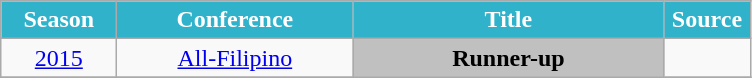<table class="wikitable">
<tr>
<th width=70px style="background:#30B2CA; color:white">Season</th>
<th width=150px style="background:#30B2CA; color:white">Conference</th>
<th width=200px style="background:#30B2CA; color:white">Title</th>
<th width=50px style="background:#30B2CA; color:white">Source</th>
</tr>
<tr align="center">
<td><a href='#'>2015</a></td>
<td><a href='#'>All-Filipino</a></td>
<td style="background:Silver;"><strong>Runner-up</strong></td>
<td></td>
</tr>
<tr>
</tr>
</table>
